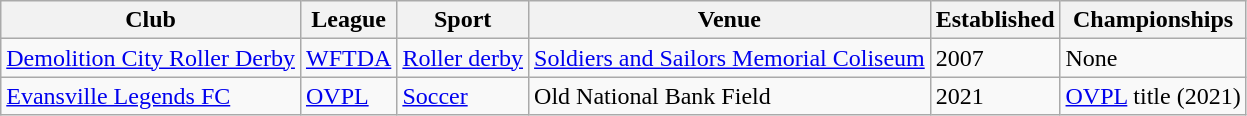<table class="wikitable">
<tr>
<th scope="col">Club</th>
<th scope="col">League</th>
<th scope="col">Sport</th>
<th scope="col">Venue</th>
<th scope="col">Established</th>
<th scope="col">Championships</th>
</tr>
<tr>
<td><a href='#'>Demolition City Roller Derby</a></td>
<td><a href='#'>WFTDA</a></td>
<td><a href='#'>Roller derby</a></td>
<td><a href='#'>Soldiers and Sailors Memorial Coliseum</a></td>
<td>2007</td>
<td>None</td>
</tr>
<tr>
<td><a href='#'>Evansville Legends FC</a></td>
<td><a href='#'>OVPL</a></td>
<td><a href='#'>Soccer</a></td>
<td>Old National Bank Field</td>
<td>2021</td>
<td><a href='#'>OVPL</a> title (2021)</td>
</tr>
</table>
